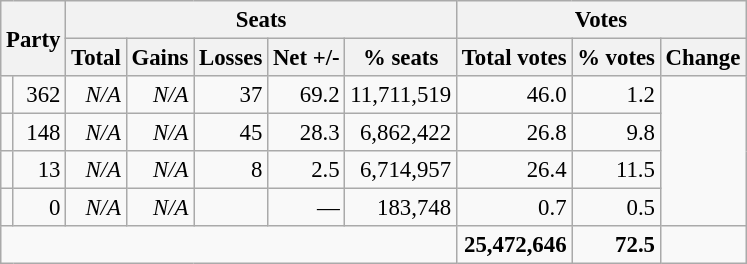<table class="wikitable" style="text-align:right; font-size:95%;">
<tr>
<th colspan="2" rowspan="2">Party</th>
<th colspan="5">Seats</th>
<th colspan="3">Votes</th>
</tr>
<tr>
<th>Total</th>
<th>Gains</th>
<th>Losses</th>
<th>Net +/-</th>
<th>% seats</th>
<th>Total votes</th>
<th>% votes</th>
<th>Change</th>
</tr>
<tr>
<td></td>
<td align=“right”>362</td>
<td align=“right”><em>N/A</em></td>
<td align=“right”><em>N/A</em></td>
<td align=“right”>37</td>
<td align=“right”>69.2</td>
<td align=“right”>11,711,519</td>
<td align=“right”>46.0</td>
<td align=“right”>1.2</td>
</tr>
<tr>
<td></td>
<td align=“right”>148</td>
<td align=“right”><em>N/A</em></td>
<td align=“right”><em>N/A</em></td>
<td align=“right”>45</td>
<td align=“right”>28.3</td>
<td align=“right”>6,862,422</td>
<td align=“right”>26.8</td>
<td align=“right”>9.8</td>
</tr>
<tr>
<td></td>
<td align=“right”>13</td>
<td align=“right”><em>N/A</em></td>
<td align=“right”><em>N/A</em></td>
<td align=“right”>8</td>
<td align=“right”>2.5</td>
<td align=“right”>6,714,957</td>
<td align=“right”>26.4</td>
<td align=“right”>11.5</td>
</tr>
<tr>
<td></td>
<td align=“right”>0</td>
<td align=“right”><em>N/A</em></td>
<td align=“right”><em>N/A</em></td>
<td align="right"></td>
<td align=“right”>—</td>
<td align=“right”>183,748</td>
<td align=“right”>0.7</td>
<td align=“right”>0.5</td>
</tr>
<tr>
<td colspan="7" rowspan="1" style="text-align:right"></td>
<td align=“right”><strong>25,472,646</strong></td>
<td align=“right”><strong>72.5</strong></td>
<td align=“right”></td>
</tr>
</table>
